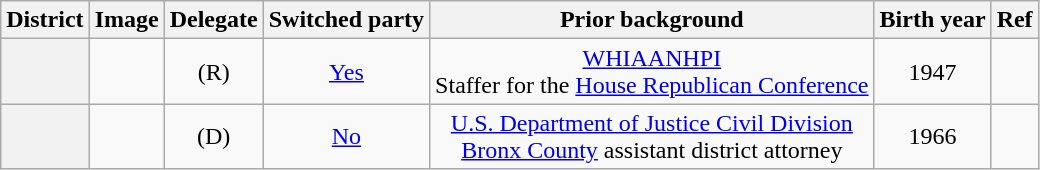<table class="sortable wikitable" style="text-align:center">
<tr>
<th>District</th>
<th>Image</th>
<th>Delegate</th>
<th>Switched party</th>
<th>Prior background</th>
<th>Birth year</th>
<th>Ref</th>
</tr>
<tr>
<th></th>
<td></td>
<td> (R)</td>
<td><a href='#'>Yes</a><br></td>
<td><a href='#'>WHIAANHPI</a><br>Staffer for the <a href='#'>House Republican Conference</a></td>
<td>1947</td>
<td></td>
</tr>
<tr>
<th></th>
<td></td>
<td> (D)</td>
<td><a href='#'>No</a><br></td>
<td><a href='#'>U.S. Department of Justice Civil Division</a><br><a href='#'>Bronx County</a> assistant district attorney</td>
<td>1966</td>
<td></td>
</tr>
</table>
